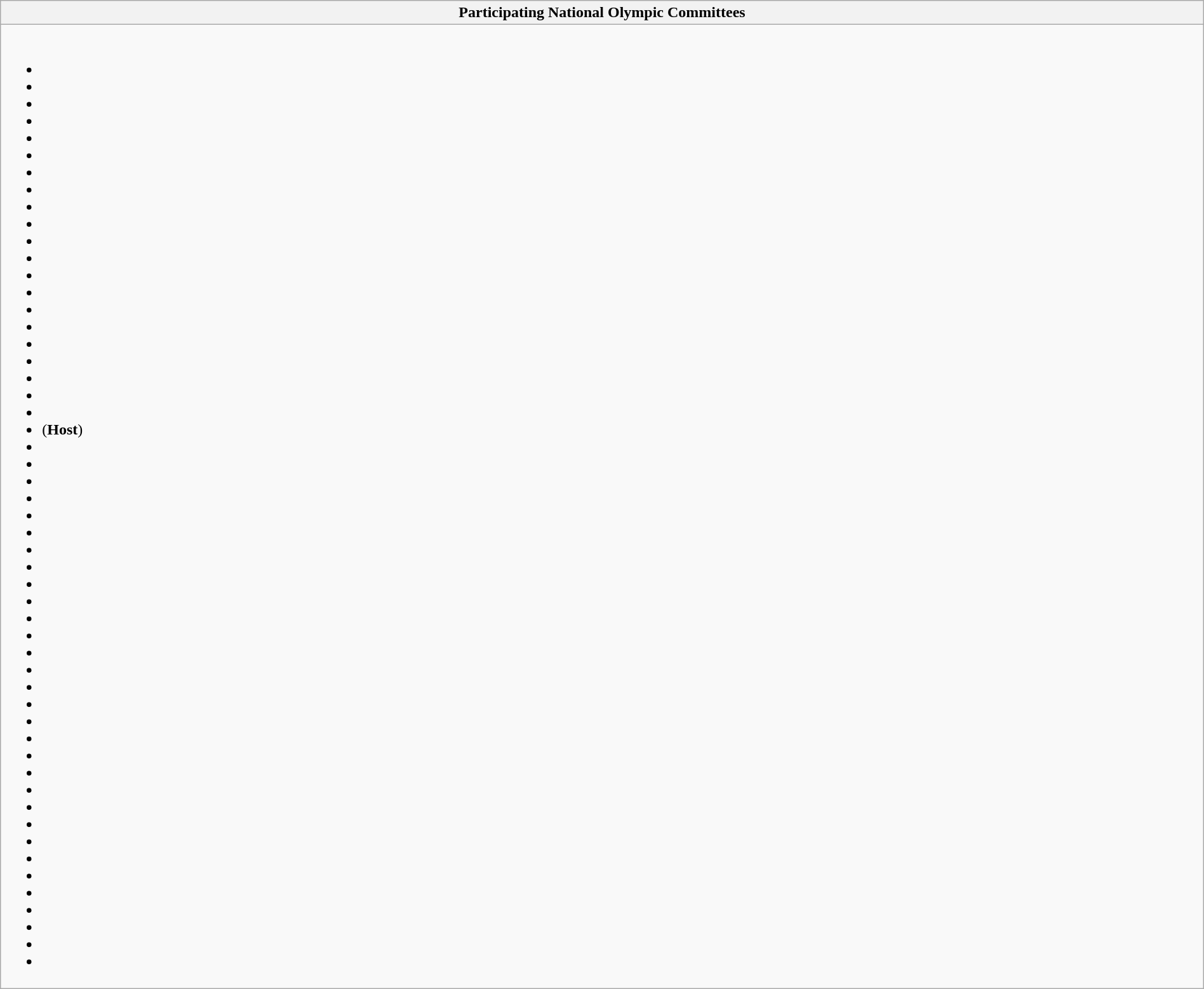<table class="wikitable collapsible" style="width:100%;">
<tr>
<th>Participating National Olympic Committees</th>
</tr>
<tr>
<td><br><ul><li></li><li></li><li></li><li></li><li></li><li></li><li></li><li></li><li></li><li></li><li></li><li></li><li></li><li></li><li></li><li></li><li></li><li></li><li></li><li></li><li></li><li> (<strong>Host</strong>)</li><li></li><li></li><li></li><li></li><li></li><li></li><li></li><li></li><li></li><li></li><li></li><li></li><li></li><li></li><li></li><li></li><li></li><li></li><li></li><li></li><li></li><li></li><li></li><li></li><li></li><li></li><li></li><li></li><li></li><li></li><li></li></ul></td>
</tr>
</table>
